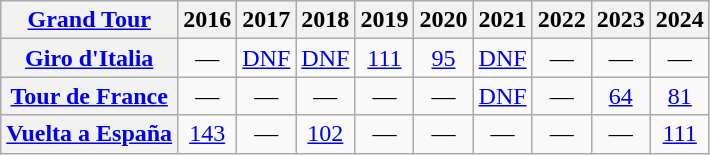<table class="wikitable plainrowheaders">
<tr>
<th scope="col"><a href='#'>Grand Tour</a></th>
<th scope="col">2016</th>
<th scope="col">2017</th>
<th scope="col">2018</th>
<th scope="col">2019</th>
<th scope="col">2020</th>
<th scope="col">2021</th>
<th scope="col">2022</th>
<th scope="col">2023</th>
<th scope="col">2024</th>
</tr>
<tr style="text-align:center;">
<th scope="row"> <a href='#'>Giro d'Italia</a></th>
<td>—</td>
<td><a href='#'>DNF</a></td>
<td><a href='#'>DNF</a></td>
<td><a href='#'>111</a></td>
<td><a href='#'>95</a></td>
<td><a href='#'>DNF</a></td>
<td>—</td>
<td>—</td>
<td>—</td>
</tr>
<tr style="text-align:center;">
<th scope="row"> <a href='#'>Tour de France</a></th>
<td>—</td>
<td>—</td>
<td>—</td>
<td>—</td>
<td>—</td>
<td><a href='#'>DNF</a></td>
<td>—</td>
<td><a href='#'>64</a></td>
<td><a href='#'>81</a></td>
</tr>
<tr style="text-align:center;">
<th scope="row"> <a href='#'>Vuelta a España</a></th>
<td><a href='#'>143</a></td>
<td>—</td>
<td><a href='#'>102</a></td>
<td>—</td>
<td>—</td>
<td>—</td>
<td>—</td>
<td>—</td>
<td><a href='#'>111</a></td>
</tr>
</table>
